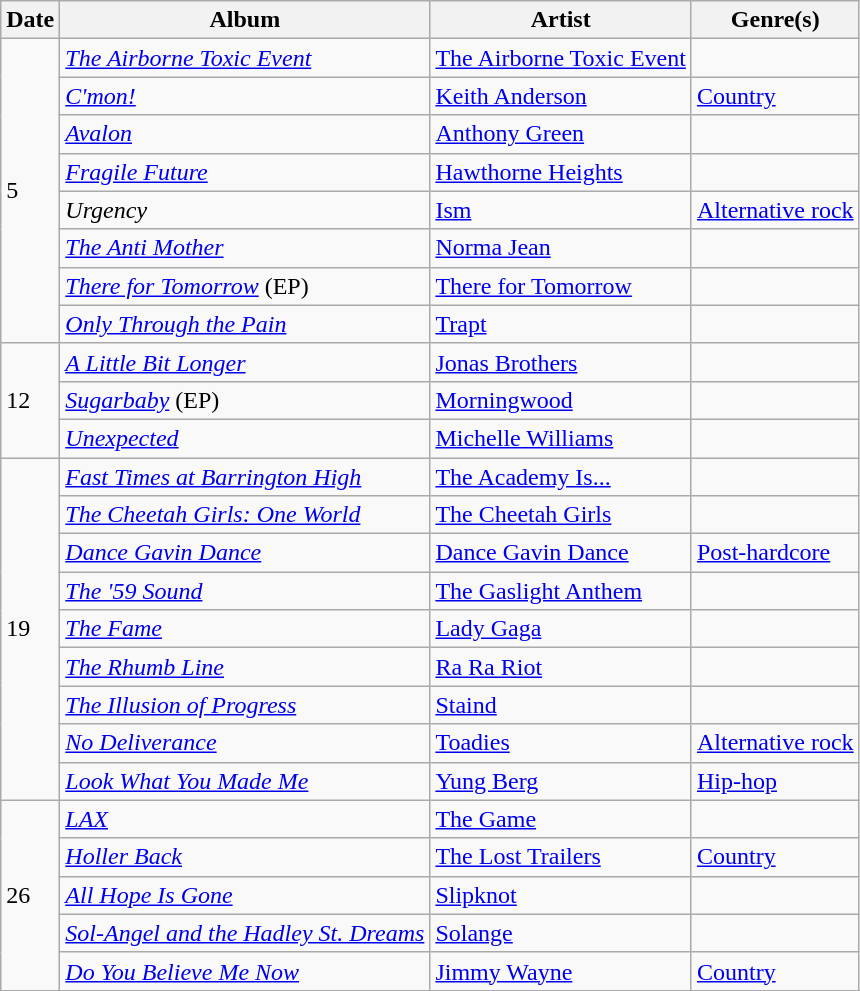<table class="wikitable">
<tr>
<th>Date</th>
<th>Album</th>
<th>Artist</th>
<th>Genre(s)</th>
</tr>
<tr>
<td rowspan="8">5</td>
<td><em><a href='#'>The Airborne Toxic Event</a></em></td>
<td><a href='#'>The Airborne Toxic Event</a></td>
<td></td>
</tr>
<tr>
<td><em><a href='#'>C'mon!</a></em></td>
<td><a href='#'>Keith Anderson</a></td>
<td><a href='#'>Country</a></td>
</tr>
<tr>
<td><em><a href='#'>Avalon</a></em></td>
<td><a href='#'>Anthony Green</a></td>
<td></td>
</tr>
<tr>
<td><em><a href='#'>Fragile Future</a></em></td>
<td><a href='#'>Hawthorne Heights</a></td>
<td></td>
</tr>
<tr>
<td><em>Urgency</em></td>
<td><a href='#'>Ism</a></td>
<td><a href='#'>Alternative rock</a></td>
</tr>
<tr>
<td><em><a href='#'>The Anti Mother</a></em></td>
<td><a href='#'>Norma Jean</a></td>
<td></td>
</tr>
<tr>
<td><em><a href='#'>There for Tomorrow</a></em> (EP)</td>
<td><a href='#'>There for Tomorrow</a></td>
<td></td>
</tr>
<tr>
<td><em><a href='#'>Only Through the Pain</a></em></td>
<td><a href='#'>Trapt</a></td>
<td></td>
</tr>
<tr>
<td rowspan="3">12</td>
<td><em><a href='#'>A Little Bit Longer</a></em></td>
<td><a href='#'>Jonas Brothers</a></td>
<td></td>
</tr>
<tr>
<td><em><a href='#'>Sugarbaby</a></em> (EP)</td>
<td><a href='#'>Morningwood</a></td>
<td></td>
</tr>
<tr>
<td><em><a href='#'>Unexpected</a></em></td>
<td><a href='#'>Michelle Williams</a></td>
<td></td>
</tr>
<tr>
<td rowspan="9">19</td>
<td><em><a href='#'>Fast Times at Barrington High</a></em></td>
<td><a href='#'>The Academy Is...</a></td>
<td></td>
</tr>
<tr>
<td><em><a href='#'>The Cheetah Girls: One World</a></em></td>
<td><a href='#'>The Cheetah Girls</a></td>
<td></td>
</tr>
<tr>
<td><em><a href='#'>Dance Gavin Dance</a></em></td>
<td><a href='#'>Dance Gavin Dance</a></td>
<td><a href='#'>Post-hardcore</a></td>
</tr>
<tr>
<td><em><a href='#'>The '59 Sound</a></em></td>
<td><a href='#'>The Gaslight Anthem</a></td>
<td></td>
</tr>
<tr>
<td><em><a href='#'>The Fame</a></em></td>
<td><a href='#'>Lady Gaga</a></td>
<td></td>
</tr>
<tr>
<td><em><a href='#'>The Rhumb Line</a></em></td>
<td><a href='#'>Ra Ra Riot</a></td>
<td></td>
</tr>
<tr>
<td><em><a href='#'>The Illusion of Progress</a></em></td>
<td><a href='#'>Staind</a></td>
<td></td>
</tr>
<tr>
<td><em><a href='#'>No Deliverance</a></em></td>
<td><a href='#'>Toadies</a></td>
<td><a href='#'>Alternative rock</a></td>
</tr>
<tr>
<td><em><a href='#'>Look What You Made Me</a></em></td>
<td><a href='#'>Yung Berg</a></td>
<td><a href='#'>Hip-hop</a></td>
</tr>
<tr>
<td rowspan="5">26</td>
<td><em><a href='#'>LAX</a></em></td>
<td><a href='#'>The Game</a></td>
<td></td>
</tr>
<tr>
<td><em><a href='#'>Holler Back</a></em></td>
<td><a href='#'>The Lost Trailers</a></td>
<td><a href='#'>Country</a></td>
</tr>
<tr>
<td><em><a href='#'>All Hope Is Gone</a></em></td>
<td><a href='#'>Slipknot</a></td>
<td></td>
</tr>
<tr>
<td><em><a href='#'>Sol-Angel and the Hadley St. Dreams</a></em></td>
<td><a href='#'>Solange</a></td>
<td></td>
</tr>
<tr>
<td><em><a href='#'>Do You Believe Me Now</a></em></td>
<td><a href='#'>Jimmy Wayne</a></td>
<td><a href='#'>Country</a></td>
</tr>
</table>
